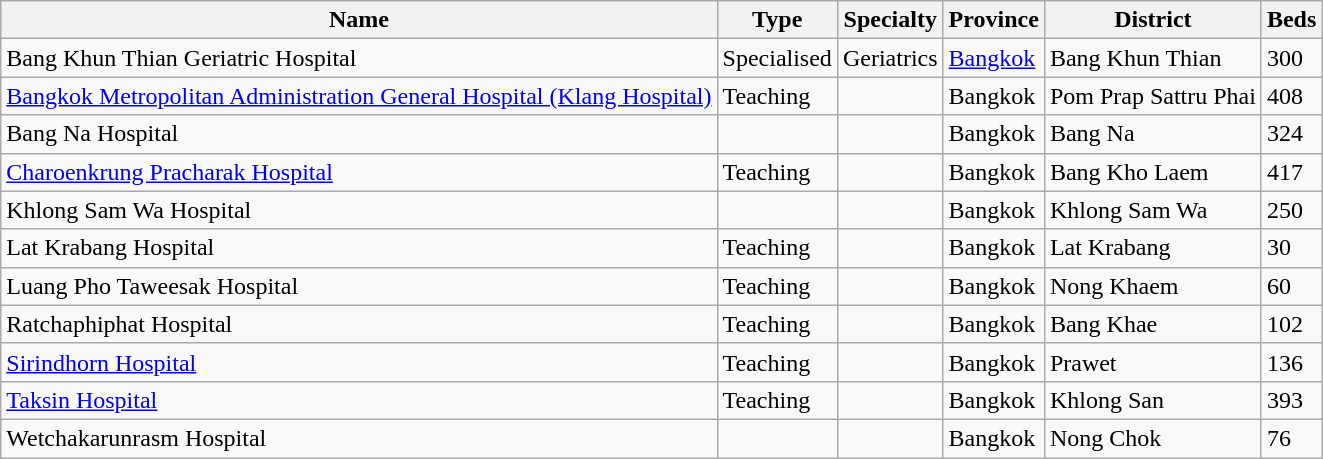<table class="wikitable sortable">
<tr>
<th>Name</th>
<th>Type</th>
<th>Specialty</th>
<th>Province</th>
<th>District</th>
<th>Beds</th>
</tr>
<tr>
<td>Bang Khun Thian Geriatric Hospital</td>
<td>Specialised</td>
<td>Geriatrics</td>
<td><a href='#'>Bangkok</a></td>
<td>Bang Khun Thian</td>
<td>300</td>
</tr>
<tr>
<td><a href='#'>Bangkok Metropolitan Administration General Hospital (Klang Hospital)</a></td>
<td>Teaching</td>
<td></td>
<td>Bangkok</td>
<td>Pom Prap Sattru Phai</td>
<td>408</td>
</tr>
<tr>
<td>Bang Na Hospital</td>
<td></td>
<td></td>
<td>Bangkok</td>
<td>Bang Na</td>
<td>324</td>
</tr>
<tr>
<td><a href='#'>Charoenkrung Pracharak Hospital</a></td>
<td>Teaching</td>
<td></td>
<td>Bangkok</td>
<td>Bang Kho Laem</td>
<td>417</td>
</tr>
<tr>
<td>Khlong Sam Wa Hospital</td>
<td></td>
<td></td>
<td>Bangkok</td>
<td>Khlong Sam Wa</td>
<td>250</td>
</tr>
<tr>
<td>Lat Krabang Hospital</td>
<td>Teaching</td>
<td></td>
<td>Bangkok</td>
<td>Lat Krabang</td>
<td>30</td>
</tr>
<tr>
<td>Luang Pho Taweesak Hospital</td>
<td>Teaching</td>
<td></td>
<td>Bangkok</td>
<td>Nong Khaem</td>
<td>60</td>
</tr>
<tr>
<td>Ratchaphiphat Hospital</td>
<td>Teaching</td>
<td></td>
<td>Bangkok</td>
<td>Bang Khae</td>
<td>102</td>
</tr>
<tr>
<td><a href='#'>Sirindhorn Hospital</a></td>
<td>Teaching</td>
<td></td>
<td>Bangkok</td>
<td>Prawet</td>
<td>136</td>
</tr>
<tr>
<td><a href='#'>Taksin Hospital</a></td>
<td>Teaching</td>
<td></td>
<td>Bangkok</td>
<td>Khlong San</td>
<td>393</td>
</tr>
<tr>
<td>Wetchakarunrasm Hospital</td>
<td></td>
<td></td>
<td>Bangkok</td>
<td>Nong Chok</td>
<td>76</td>
</tr>
</table>
